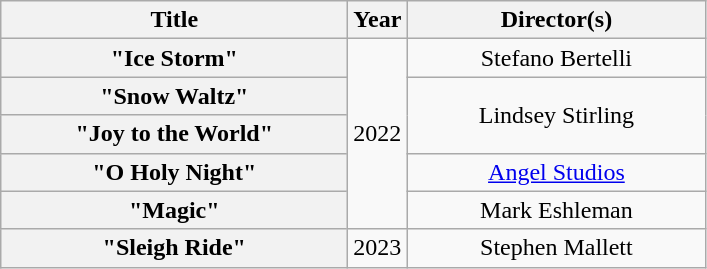<table class="wikitable plainrowheaders" style="text-align:center;">
<tr>
<th scope="col" style="width:14em;">Title</th>
<th scope="col" style="width:1em;">Year</th>
<th scope="col" style="width:12em;">Director(s)</th>
</tr>
<tr>
<th scope="row">"Ice Storm"</th>
<td rowspan="5">2022</td>
<td>Stefano Bertelli</td>
</tr>
<tr>
<th scope="row">"Snow Waltz"</th>
<td rowspan="2">Lindsey Stirling</td>
</tr>
<tr>
<th scope="row">"Joy to the World"</th>
</tr>
<tr>
<th scope="row">"O Holy Night"</th>
<td><a href='#'>Angel Studios</a></td>
</tr>
<tr>
<th scope="row">"Magic"</th>
<td>Mark Eshleman</td>
</tr>
<tr>
<th scope="row">"Sleigh Ride"</th>
<td rowspan="1">2023</td>
<td>Stephen Mallett</td>
</tr>
</table>
